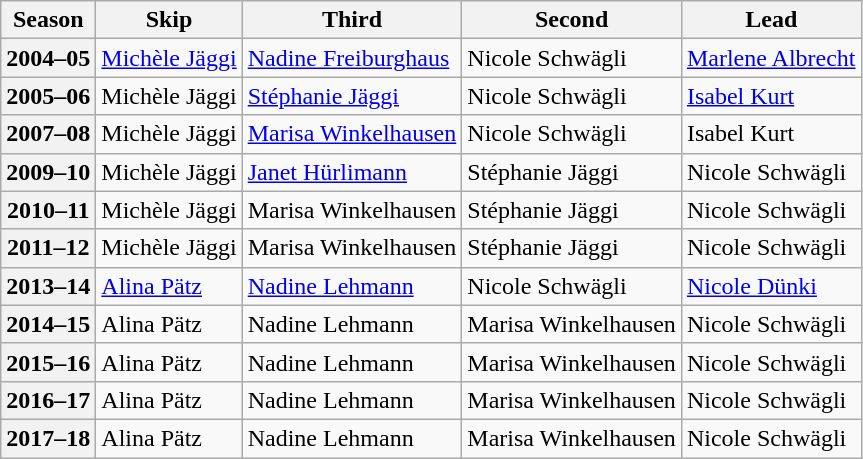<table class="wikitable">
<tr>
<th scope="col">Season</th>
<th scope="col">Skip</th>
<th scope="col">Third</th>
<th scope="col">Second</th>
<th scope="col">Lead</th>
</tr>
<tr>
<th scope="row">2004–05</th>
<td><a href='#'>Michèle Jäggi</a></td>
<td><a href='#'>Nadine Freiburghaus</a></td>
<td>Nicole Schwägli</td>
<td><a href='#'>Marlene Albrecht</a></td>
</tr>
<tr>
<th scope="row">2005–06</th>
<td>Michèle Jäggi</td>
<td><a href='#'>Stéphanie Jäggi</a></td>
<td>Nicole Schwägli</td>
<td><a href='#'>Isabel Kurt</a></td>
</tr>
<tr>
<th scope="row">2007–08</th>
<td>Michèle Jäggi</td>
<td><a href='#'>Marisa Winkelhausen</a></td>
<td>Nicole Schwägli</td>
<td>Isabel Kurt</td>
</tr>
<tr>
<th scope="row">2009–10</th>
<td>Michèle Jäggi</td>
<td><a href='#'>Janet Hürlimann</a></td>
<td>Stéphanie Jäggi</td>
<td>Nicole Schwägli</td>
</tr>
<tr>
<th scope="row">2010–11</th>
<td>Michèle Jäggi</td>
<td>Marisa Winkelhausen</td>
<td>Stéphanie Jäggi</td>
<td>Nicole Schwägli</td>
</tr>
<tr>
<th scope="row">2011–12</th>
<td>Michèle Jäggi</td>
<td>Marisa Winkelhausen</td>
<td>Stéphanie Jäggi</td>
<td>Nicole Schwägli</td>
</tr>
<tr>
<th scope="row">2013–14</th>
<td><a href='#'>Alina Pätz</a></td>
<td><a href='#'>Nadine Lehmann</a></td>
<td>Nicole Schwägli</td>
<td><a href='#'>Nicole Dünki</a></td>
</tr>
<tr>
<th scope="row">2014–15</th>
<td>Alina Pätz</td>
<td>Nadine Lehmann</td>
<td>Marisa Winkelhausen</td>
<td>Nicole Schwägli</td>
</tr>
<tr>
<th scope="row">2015–16</th>
<td>Alina Pätz</td>
<td>Nadine Lehmann</td>
<td>Marisa Winkelhausen</td>
<td>Nicole Schwägli</td>
</tr>
<tr>
<th scope="row">2016–17</th>
<td>Alina Pätz</td>
<td>Nadine Lehmann</td>
<td>Marisa Winkelhausen</td>
<td>Nicole Schwägli</td>
</tr>
<tr>
<th scope="row">2017–18</th>
<td>Alina Pätz</td>
<td>Nadine Lehmann</td>
<td>Marisa Winkelhausen</td>
<td>Nicole Schwägli</td>
</tr>
</table>
